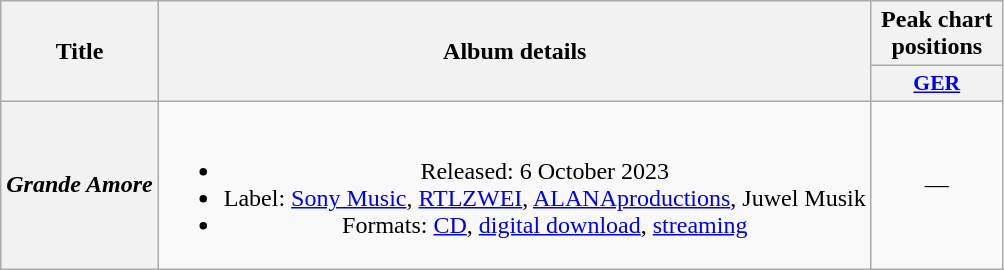<table class="wikitable plainrowheaders" style="text-align:center;">
<tr>
<th scope="col" rowspan="2">Title</th>
<th scope="col" rowspan="2">Album details</th>
<th scope="col" style="width:5em;">Peak chart positions</th>
</tr>
<tr>
<th scope="col" style="width:3em;font-size:90%;"><a href='#'>GER</a></th>
</tr>
<tr>
<th scope="row"><em>Grande Amore</em></th>
<td><br><ul><li>Released: 6 October 2023</li><li>Label: <a href='#'>Sony Music</a>, <a href='#'>RTLZWEI</a>, <a href='#'>ALANAproductions</a>, Juwel Musik</li><li>Formats: <a href='#'>CD</a>, <a href='#'>digital download</a>, <a href='#'>streaming</a></li></ul></td>
<td>—</td>
</tr>
</table>
